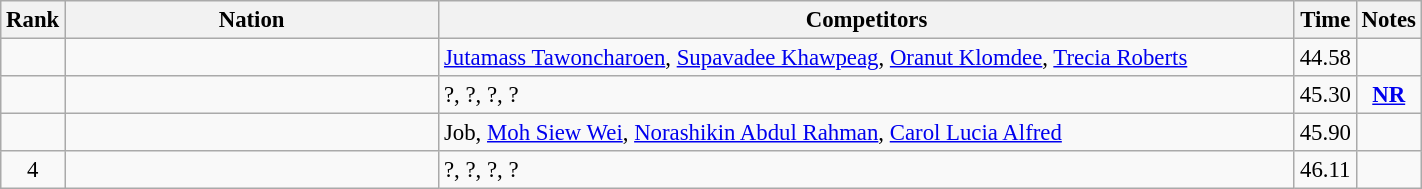<table class="wikitable sortable"  style="width:75%; text-align:center; font-size:95%;">
<tr>
<th width=15>Rank</th>
<th width=300>Nation</th>
<th width=700>Competitors</th>
<th width=15>Time</th>
<th width=15>Notes</th>
</tr>
<tr>
<td></td>
<td align=left></td>
<td align=left><a href='#'>Jutamass Tawoncharoen</a>, <a href='#'>Supavadee Khawpeag</a>, <a href='#'>Oranut Klomdee</a>, <a href='#'>Trecia Roberts</a></td>
<td>44.58</td>
<td></td>
</tr>
<tr>
<td></td>
<td align=left></td>
<td align=left>?, ?, ?, ?</td>
<td>45.30</td>
<td><strong><a href='#'>NR</a></strong></td>
</tr>
<tr>
<td></td>
<td align=left></td>
<td align=left>Job, <a href='#'>Moh Siew Wei</a>, <a href='#'>Norashikin Abdul Rahman</a>, <a href='#'>Carol Lucia Alfred</a></td>
<td>45.90</td>
<td></td>
</tr>
<tr>
<td>4</td>
<td align=left></td>
<td align=left>?, ?, ?, ?</td>
<td>46.11</td>
<td></td>
</tr>
</table>
